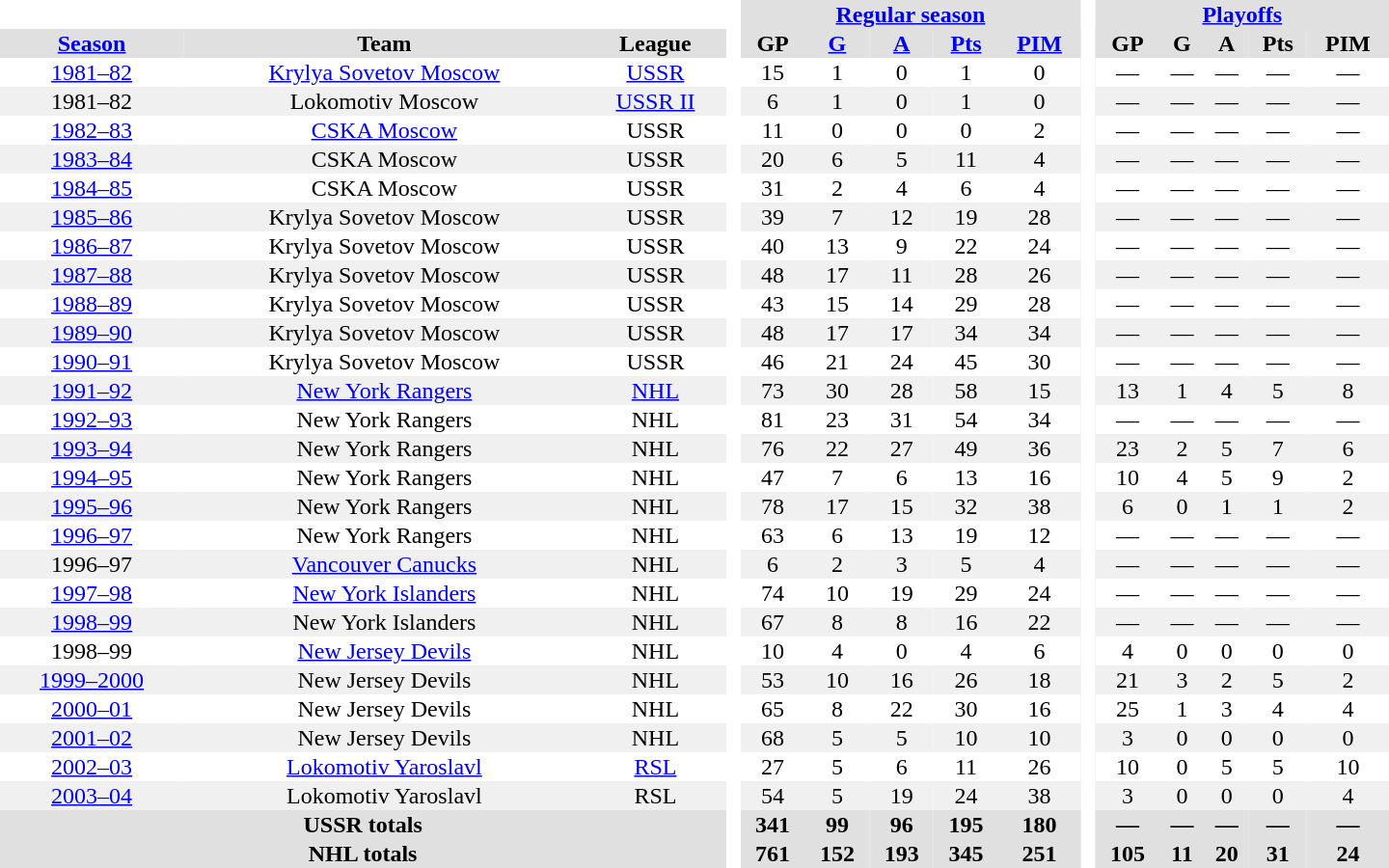<table border="0" cellpadding="1" cellspacing="0" style="text-align:center; width:60em">
<tr style="background:#e0e0e0;">
<th colspan="3" style="background:#fff;"> </th>
<th rowspan="99" style="background:#fff;"> </th>
<th colspan="5"><a href='#'>Regular season</a></th>
<th rowspan="99" style="background:#fff;"> </th>
<th colspan="5"><a href='#'>Playoffs</a></th>
</tr>
<tr style="background:#e0e0e0;">
<th><a href='#'>Season</a></th>
<th>Team</th>
<th>League</th>
<th>GP</th>
<th><a href='#'>G</a></th>
<th><a href='#'>A</a></th>
<th><a href='#'>Pts</a></th>
<th><a href='#'>PIM</a></th>
<th>GP</th>
<th>G</th>
<th>A</th>
<th>Pts</th>
<th>PIM</th>
</tr>
<tr>
<td><a href='#'>1981–82</a></td>
<td><a href='#'>Krylya Sovetov Moscow</a></td>
<td><a href='#'>USSR</a></td>
<td>15</td>
<td>1</td>
<td>0</td>
<td>1</td>
<td>0</td>
<td>—</td>
<td>—</td>
<td>—</td>
<td>—</td>
<td>—</td>
</tr>
<tr style="background:#f0f0f0;">
<td>1981–82</td>
<td>Lokomotiv Moscow</td>
<td><a href='#'>USSR II</a></td>
<td>6</td>
<td>1</td>
<td>0</td>
<td>1</td>
<td>0</td>
<td>—</td>
<td>—</td>
<td>—</td>
<td>—</td>
<td>—</td>
</tr>
<tr>
<td><a href='#'>1982–83</a></td>
<td><a href='#'>CSKA Moscow</a></td>
<td>USSR</td>
<td>11</td>
<td>0</td>
<td>0</td>
<td>0</td>
<td>2</td>
<td>—</td>
<td>—</td>
<td>—</td>
<td>—</td>
<td>—</td>
</tr>
<tr style="background:#f0f0f0;">
<td><a href='#'>1983–84</a></td>
<td>CSKA Moscow</td>
<td>USSR</td>
<td>20</td>
<td>6</td>
<td>5</td>
<td>11</td>
<td>4</td>
<td>—</td>
<td>—</td>
<td>—</td>
<td>—</td>
<td>—</td>
</tr>
<tr>
<td><a href='#'>1984–85</a></td>
<td>CSKA Moscow</td>
<td>USSR</td>
<td>31</td>
<td>2</td>
<td>4</td>
<td>6</td>
<td>4</td>
<td>—</td>
<td>—</td>
<td>—</td>
<td>—</td>
<td>—</td>
</tr>
<tr style="background:#f0f0f0;">
<td><a href='#'>1985–86</a></td>
<td>Krylya Sovetov Moscow</td>
<td>USSR</td>
<td>39</td>
<td>7</td>
<td>12</td>
<td>19</td>
<td>28</td>
<td>—</td>
<td>—</td>
<td>—</td>
<td>—</td>
<td>—</td>
</tr>
<tr>
<td><a href='#'>1986–87</a></td>
<td>Krylya Sovetov Moscow</td>
<td>USSR</td>
<td>40</td>
<td>13</td>
<td>9</td>
<td>22</td>
<td>24</td>
<td>—</td>
<td>—</td>
<td>—</td>
<td>—</td>
<td>—</td>
</tr>
<tr style="background:#f0f0f0;">
<td><a href='#'>1987–88</a></td>
<td>Krylya Sovetov Moscow</td>
<td>USSR</td>
<td>48</td>
<td>17</td>
<td>11</td>
<td>28</td>
<td>26</td>
<td>—</td>
<td>—</td>
<td>—</td>
<td>—</td>
<td>—</td>
</tr>
<tr>
<td><a href='#'>1988–89</a></td>
<td>Krylya Sovetov Moscow</td>
<td>USSR</td>
<td>43</td>
<td>15</td>
<td>14</td>
<td>29</td>
<td>28</td>
<td>—</td>
<td>—</td>
<td>—</td>
<td>—</td>
<td>—</td>
</tr>
<tr style="background:#f0f0f0;">
<td><a href='#'>1989–90</a></td>
<td>Krylya Sovetov Moscow</td>
<td>USSR</td>
<td>48</td>
<td>17</td>
<td>17</td>
<td>34</td>
<td>34</td>
<td>—</td>
<td>—</td>
<td>—</td>
<td>—</td>
<td>—</td>
</tr>
<tr>
<td><a href='#'>1990–91</a></td>
<td>Krylya Sovetov Moscow</td>
<td>USSR</td>
<td>46</td>
<td>21</td>
<td>24</td>
<td>45</td>
<td>30</td>
<td>—</td>
<td>—</td>
<td>—</td>
<td>—</td>
<td>—</td>
</tr>
<tr style="background:#f0f0f0;">
<td><a href='#'>1991–92</a></td>
<td><a href='#'>New York Rangers</a></td>
<td><a href='#'>NHL</a></td>
<td>73</td>
<td>30</td>
<td>28</td>
<td>58</td>
<td>15</td>
<td>13</td>
<td>1</td>
<td>4</td>
<td>5</td>
<td>8</td>
</tr>
<tr>
<td><a href='#'>1992–93</a></td>
<td>New York Rangers</td>
<td>NHL</td>
<td>81</td>
<td>23</td>
<td>31</td>
<td>54</td>
<td>34</td>
<td>—</td>
<td>—</td>
<td>—</td>
<td>—</td>
<td>—</td>
</tr>
<tr style="background:#f0f0f0;">
<td><a href='#'>1993–94</a></td>
<td>New York Rangers</td>
<td>NHL</td>
<td>76</td>
<td>22</td>
<td>27</td>
<td>49</td>
<td>36</td>
<td>23</td>
<td>2</td>
<td>5</td>
<td>7</td>
<td>6</td>
</tr>
<tr>
<td><a href='#'>1994–95</a></td>
<td>New York Rangers</td>
<td>NHL</td>
<td>47</td>
<td>7</td>
<td>6</td>
<td>13</td>
<td>16</td>
<td>10</td>
<td>4</td>
<td>5</td>
<td>9</td>
<td>2</td>
</tr>
<tr style="background:#f0f0f0;">
<td><a href='#'>1995–96</a></td>
<td>New York Rangers</td>
<td>NHL</td>
<td>78</td>
<td>17</td>
<td>15</td>
<td>32</td>
<td>38</td>
<td>6</td>
<td>0</td>
<td>1</td>
<td>1</td>
<td>2</td>
</tr>
<tr>
<td><a href='#'>1996–97</a></td>
<td>New York Rangers</td>
<td>NHL</td>
<td>63</td>
<td>6</td>
<td>13</td>
<td>19</td>
<td>12</td>
<td>—</td>
<td>—</td>
<td>—</td>
<td>—</td>
<td>—</td>
</tr>
<tr style="background:#f0f0f0;">
<td>1996–97</td>
<td><a href='#'>Vancouver Canucks</a></td>
<td>NHL</td>
<td>6</td>
<td>2</td>
<td>3</td>
<td>5</td>
<td>4</td>
<td>—</td>
<td>—</td>
<td>—</td>
<td>—</td>
<td>—</td>
</tr>
<tr>
<td><a href='#'>1997–98</a></td>
<td><a href='#'>New York Islanders</a></td>
<td>NHL</td>
<td>74</td>
<td>10</td>
<td>19</td>
<td>29</td>
<td>24</td>
<td>—</td>
<td>—</td>
<td>—</td>
<td>—</td>
<td>—</td>
</tr>
<tr style="background:#f0f0f0;">
<td><a href='#'>1998–99</a></td>
<td>New York Islanders</td>
<td>NHL</td>
<td>67</td>
<td>8</td>
<td>8</td>
<td>16</td>
<td>22</td>
<td>—</td>
<td>—</td>
<td>—</td>
<td>—</td>
<td>—</td>
</tr>
<tr>
<td>1998–99</td>
<td><a href='#'>New Jersey Devils</a></td>
<td>NHL</td>
<td>10</td>
<td>4</td>
<td>0</td>
<td>4</td>
<td>6</td>
<td>4</td>
<td>0</td>
<td>0</td>
<td>0</td>
<td>0</td>
</tr>
<tr style="background:#f0f0f0;">
<td><a href='#'>1999–2000</a></td>
<td>New Jersey Devils</td>
<td>NHL</td>
<td>53</td>
<td>10</td>
<td>16</td>
<td>26</td>
<td>18</td>
<td>21</td>
<td>3</td>
<td>2</td>
<td>5</td>
<td>2</td>
</tr>
<tr>
<td><a href='#'>2000–01</a></td>
<td>New Jersey Devils</td>
<td>NHL</td>
<td>65</td>
<td>8</td>
<td>22</td>
<td>30</td>
<td>16</td>
<td>25</td>
<td>1</td>
<td>3</td>
<td>4</td>
<td>4</td>
</tr>
<tr style="background:#f0f0f0;">
<td><a href='#'>2001–02</a></td>
<td>New Jersey Devils</td>
<td>NHL</td>
<td>68</td>
<td>5</td>
<td>5</td>
<td>10</td>
<td>10</td>
<td>3</td>
<td>0</td>
<td>0</td>
<td>0</td>
<td>0</td>
</tr>
<tr>
<td><a href='#'>2002–03</a></td>
<td><a href='#'>Lokomotiv Yaroslavl</a></td>
<td><a href='#'>RSL</a></td>
<td>27</td>
<td>5</td>
<td>6</td>
<td>11</td>
<td>26</td>
<td>10</td>
<td>0</td>
<td>5</td>
<td>5</td>
<td>10</td>
</tr>
<tr style="background:#f0f0f0;">
<td><a href='#'>2003–04</a></td>
<td>Lokomotiv Yaroslavl</td>
<td>RSL</td>
<td>54</td>
<td>5</td>
<td>19</td>
<td>24</td>
<td>38</td>
<td>3</td>
<td>0</td>
<td>0</td>
<td>0</td>
<td>4</td>
</tr>
<tr style="background:#e0e0e0;">
<th colspan="3">USSR totals</th>
<th>341</th>
<th>99</th>
<th>96</th>
<th>195</th>
<th>180</th>
<th>—</th>
<th>—</th>
<th>—</th>
<th>—</th>
<th>—</th>
</tr>
<tr style="background:#e0e0e0;">
<th colspan="3">NHL totals</th>
<th>761</th>
<th>152</th>
<th>193</th>
<th>345</th>
<th>251</th>
<th>105</th>
<th>11</th>
<th>20</th>
<th>31</th>
<th>24</th>
</tr>
</table>
